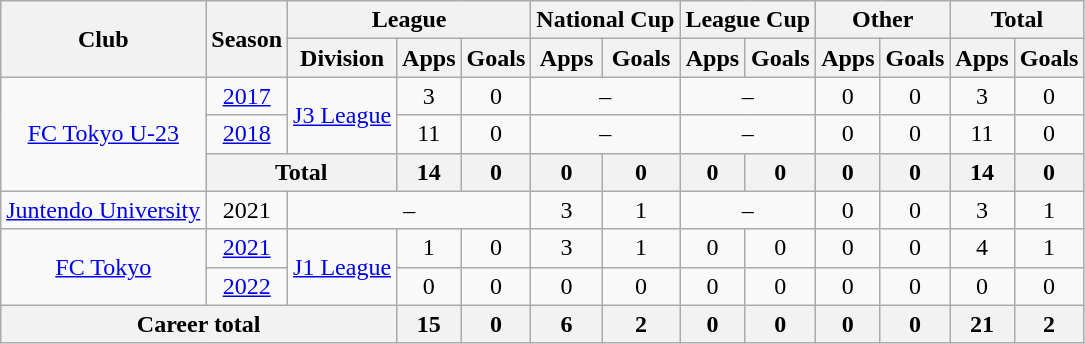<table class="wikitable" style="text-align: center">
<tr>
<th rowspan="2">Club</th>
<th rowspan="2">Season</th>
<th colspan="3">League</th>
<th colspan="2">National Cup</th>
<th colspan="2">League Cup</th>
<th colspan="2">Other</th>
<th colspan="2">Total</th>
</tr>
<tr>
<th>Division</th>
<th>Apps</th>
<th>Goals</th>
<th>Apps</th>
<th>Goals</th>
<th>Apps</th>
<th>Goals</th>
<th>Apps</th>
<th>Goals</th>
<th>Apps</th>
<th>Goals</th>
</tr>
<tr>
<td rowspan="3"><a href='#'>FC Tokyo U-23</a></td>
<td><a href='#'>2017</a></td>
<td rowspan="2"><a href='#'>J3 League</a></td>
<td>3</td>
<td>0</td>
<td colspan="2">–</td>
<td colspan="2">–</td>
<td>0</td>
<td>0</td>
<td>3</td>
<td>0</td>
</tr>
<tr>
<td><a href='#'>2018</a></td>
<td>11</td>
<td>0</td>
<td colspan="2">–</td>
<td colspan="2">–</td>
<td>0</td>
<td>0</td>
<td>11</td>
<td>0</td>
</tr>
<tr>
<th colspan=2>Total</th>
<th>14</th>
<th>0</th>
<th>0</th>
<th>0</th>
<th>0</th>
<th>0</th>
<th>0</th>
<th>0</th>
<th>14</th>
<th>0</th>
</tr>
<tr>
<td><a href='#'>Juntendo University</a></td>
<td>2021</td>
<td colspan="3">–</td>
<td>3</td>
<td>1</td>
<td colspan="2">–</td>
<td>0</td>
<td>0</td>
<td>3</td>
<td>1</td>
</tr>
<tr>
<td rowspan=2><a href='#'>FC Tokyo</a></td>
<td><a href='#'>2021</a></td>
<td rowspan=2><a href='#'>J1 League</a></td>
<td>1</td>
<td>0</td>
<td>3</td>
<td>1</td>
<td>0</td>
<td>0</td>
<td>0</td>
<td>0</td>
<td>4</td>
<td>1</td>
</tr>
<tr>
<td><a href='#'>2022</a></td>
<td>0</td>
<td>0</td>
<td>0</td>
<td>0</td>
<td>0</td>
<td>0</td>
<td>0</td>
<td>0</td>
<td>0</td>
<td>0</td>
</tr>
<tr>
<th colspan=3>Career total</th>
<th>15</th>
<th>0</th>
<th>6</th>
<th>2</th>
<th>0</th>
<th>0</th>
<th>0</th>
<th>0</th>
<th>21</th>
<th>2</th>
</tr>
</table>
